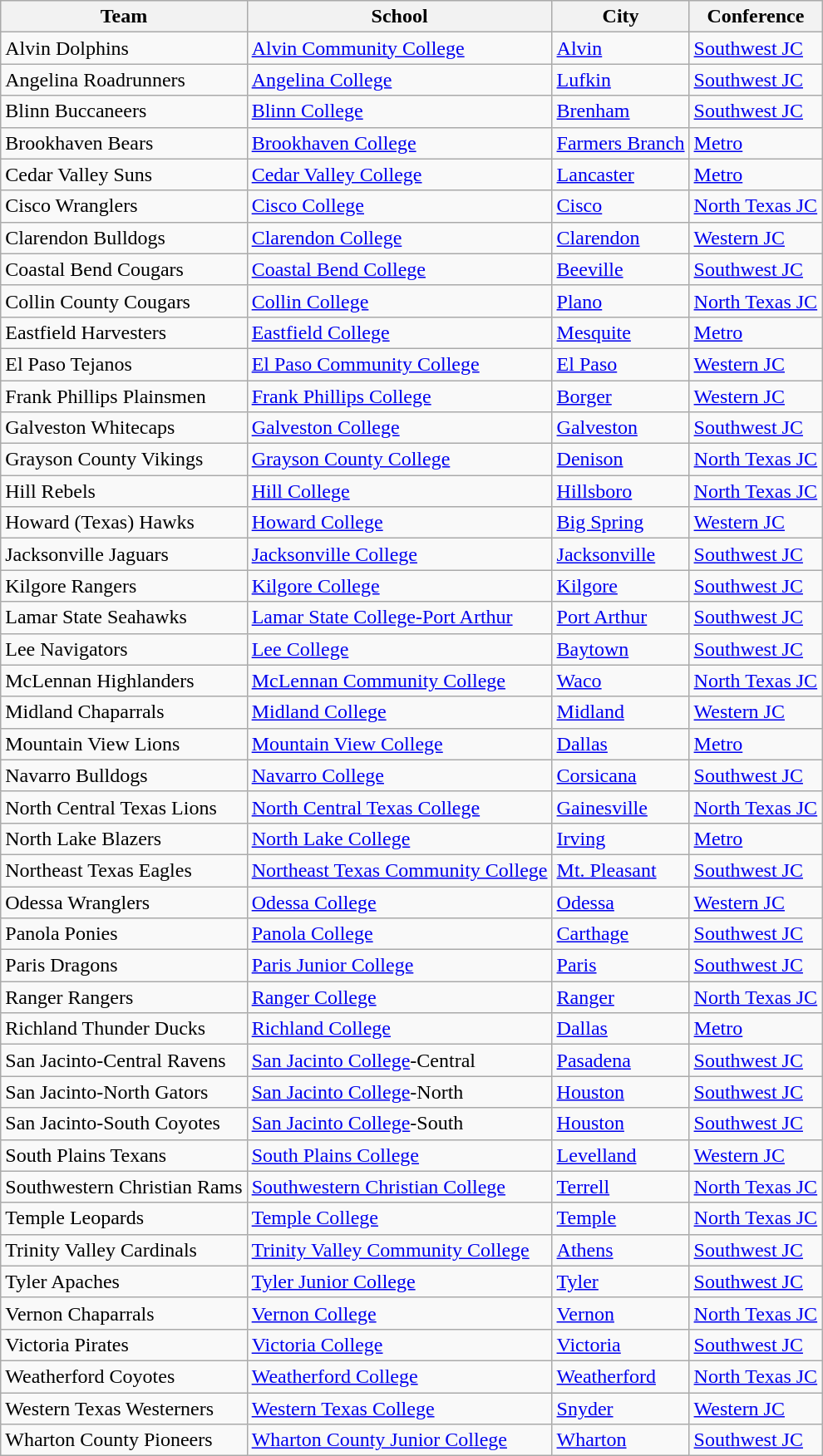<table class="sortable wikitable">
<tr>
<th>Team</th>
<th>School</th>
<th>City</th>
<th>Conference</th>
</tr>
<tr>
<td>Alvin Dolphins</td>
<td><a href='#'>Alvin Community College</a></td>
<td><a href='#'>Alvin</a></td>
<td><a href='#'>Southwest JC</a></td>
</tr>
<tr>
<td>Angelina Roadrunners</td>
<td><a href='#'>Angelina College</a></td>
<td><a href='#'>Lufkin</a></td>
<td><a href='#'>Southwest JC</a></td>
</tr>
<tr>
<td>Blinn Buccaneers</td>
<td><a href='#'>Blinn College</a></td>
<td><a href='#'>Brenham</a></td>
<td><a href='#'>Southwest JC</a></td>
</tr>
<tr>
<td>Brookhaven Bears</td>
<td><a href='#'>Brookhaven College</a></td>
<td><a href='#'>Farmers Branch</a></td>
<td><a href='#'>Metro</a></td>
</tr>
<tr>
<td>Cedar Valley Suns</td>
<td><a href='#'>Cedar Valley College</a></td>
<td><a href='#'>Lancaster</a></td>
<td><a href='#'>Metro</a></td>
</tr>
<tr>
<td>Cisco Wranglers</td>
<td><a href='#'>Cisco College</a></td>
<td><a href='#'>Cisco</a></td>
<td><a href='#'>North Texas JC</a></td>
</tr>
<tr>
<td>Clarendon Bulldogs</td>
<td><a href='#'>Clarendon College</a></td>
<td><a href='#'>Clarendon</a></td>
<td><a href='#'>Western JC</a></td>
</tr>
<tr>
<td>Coastal Bend Cougars</td>
<td><a href='#'>Coastal Bend College</a></td>
<td><a href='#'>Beeville</a></td>
<td><a href='#'>Southwest JC</a></td>
</tr>
<tr>
<td>Collin County Cougars</td>
<td><a href='#'>Collin College</a></td>
<td><a href='#'>Plano</a></td>
<td><a href='#'>North Texas JC</a></td>
</tr>
<tr>
<td>Eastfield Harvesters</td>
<td><a href='#'>Eastfield College</a></td>
<td><a href='#'>Mesquite</a></td>
<td><a href='#'>Metro</a></td>
</tr>
<tr>
<td>El Paso Tejanos</td>
<td><a href='#'>El Paso Community College</a></td>
<td><a href='#'>El Paso</a></td>
<td><a href='#'>Western JC</a></td>
</tr>
<tr>
<td>Frank Phillips Plainsmen</td>
<td><a href='#'>Frank Phillips College</a></td>
<td><a href='#'>Borger</a></td>
<td><a href='#'>Western JC</a></td>
</tr>
<tr>
<td>Galveston Whitecaps</td>
<td><a href='#'>Galveston College</a></td>
<td><a href='#'>Galveston</a></td>
<td><a href='#'>Southwest JC</a></td>
</tr>
<tr>
<td>Grayson County Vikings</td>
<td><a href='#'>Grayson County College</a></td>
<td><a href='#'>Denison</a></td>
<td><a href='#'>North Texas JC</a></td>
</tr>
<tr>
<td>Hill Rebels</td>
<td><a href='#'>Hill College</a></td>
<td><a href='#'>Hillsboro</a></td>
<td><a href='#'>North Texas JC</a></td>
</tr>
<tr>
<td>Howard (Texas) Hawks</td>
<td><a href='#'>Howard College</a></td>
<td><a href='#'>Big Spring</a></td>
<td><a href='#'>Western JC</a></td>
</tr>
<tr>
<td>Jacksonville Jaguars</td>
<td><a href='#'>Jacksonville College</a></td>
<td><a href='#'>Jacksonville</a></td>
<td><a href='#'>Southwest JC</a></td>
</tr>
<tr>
<td>Kilgore Rangers</td>
<td><a href='#'>Kilgore College</a></td>
<td><a href='#'>Kilgore</a></td>
<td><a href='#'>Southwest JC</a></td>
</tr>
<tr>
<td>Lamar State Seahawks</td>
<td><a href='#'>Lamar State College-Port Arthur</a></td>
<td><a href='#'>Port Arthur</a></td>
<td><a href='#'>Southwest JC</a></td>
</tr>
<tr>
<td>Lee Navigators</td>
<td><a href='#'>Lee College</a></td>
<td><a href='#'>Baytown</a></td>
<td><a href='#'>Southwest JC</a></td>
</tr>
<tr>
<td>McLennan Highlanders</td>
<td><a href='#'>McLennan Community College</a></td>
<td><a href='#'>Waco</a></td>
<td><a href='#'>North Texas JC</a></td>
</tr>
<tr>
<td>Midland Chaparrals</td>
<td><a href='#'>Midland College</a></td>
<td><a href='#'>Midland</a></td>
<td><a href='#'>Western JC</a></td>
</tr>
<tr>
<td>Mountain View Lions</td>
<td><a href='#'>Mountain View College</a></td>
<td><a href='#'>Dallas</a></td>
<td><a href='#'>Metro</a></td>
</tr>
<tr>
<td>Navarro Bulldogs</td>
<td><a href='#'>Navarro College</a></td>
<td><a href='#'>Corsicana</a></td>
<td><a href='#'>Southwest JC</a></td>
</tr>
<tr>
<td>North Central Texas Lions</td>
<td><a href='#'>North Central Texas College</a></td>
<td><a href='#'>Gainesville</a></td>
<td><a href='#'>North Texas JC</a></td>
</tr>
<tr>
<td>North Lake Blazers</td>
<td><a href='#'>North Lake College</a></td>
<td><a href='#'>Irving</a></td>
<td><a href='#'>Metro</a></td>
</tr>
<tr>
<td>Northeast Texas Eagles</td>
<td><a href='#'>Northeast Texas Community College</a></td>
<td><a href='#'>Mt. Pleasant</a></td>
<td><a href='#'>Southwest JC</a></td>
</tr>
<tr>
<td>Odessa Wranglers</td>
<td><a href='#'>Odessa College</a></td>
<td><a href='#'>Odessa</a></td>
<td><a href='#'>Western JC</a></td>
</tr>
<tr>
<td>Panola Ponies</td>
<td><a href='#'>Panola College</a></td>
<td><a href='#'>Carthage</a></td>
<td><a href='#'>Southwest JC</a></td>
</tr>
<tr>
<td>Paris Dragons</td>
<td><a href='#'>Paris Junior College</a></td>
<td><a href='#'>Paris</a></td>
<td><a href='#'>Southwest JC</a></td>
</tr>
<tr>
<td>Ranger Rangers</td>
<td><a href='#'>Ranger College</a></td>
<td><a href='#'>Ranger</a></td>
<td><a href='#'>North Texas JC</a></td>
</tr>
<tr>
<td>Richland Thunder Ducks</td>
<td><a href='#'>Richland College</a></td>
<td><a href='#'>Dallas</a></td>
<td><a href='#'>Metro</a></td>
</tr>
<tr>
<td>San Jacinto-Central Ravens</td>
<td><a href='#'>San Jacinto College</a>-Central</td>
<td><a href='#'>Pasadena</a></td>
<td><a href='#'>Southwest JC</a></td>
</tr>
<tr>
<td>San Jacinto-North Gators</td>
<td><a href='#'>San Jacinto College</a>-North</td>
<td><a href='#'>Houston</a></td>
<td><a href='#'>Southwest JC</a></td>
</tr>
<tr>
<td>San Jacinto-South Coyotes</td>
<td><a href='#'>San Jacinto College</a>-South</td>
<td><a href='#'>Houston</a></td>
<td><a href='#'>Southwest JC</a></td>
</tr>
<tr>
<td>South Plains Texans</td>
<td><a href='#'>South Plains College</a></td>
<td><a href='#'>Levelland</a></td>
<td><a href='#'>Western JC</a></td>
</tr>
<tr>
<td>Southwestern Christian Rams</td>
<td><a href='#'>Southwestern Christian College</a></td>
<td><a href='#'>Terrell</a></td>
<td><a href='#'>North Texas JC</a></td>
</tr>
<tr>
<td>Temple Leopards</td>
<td><a href='#'>Temple College</a></td>
<td><a href='#'>Temple</a></td>
<td><a href='#'>North Texas JC</a></td>
</tr>
<tr>
<td>Trinity Valley Cardinals</td>
<td><a href='#'>Trinity Valley Community College</a></td>
<td><a href='#'>Athens</a></td>
<td><a href='#'>Southwest JC</a></td>
</tr>
<tr>
<td>Tyler Apaches</td>
<td><a href='#'>Tyler Junior College</a></td>
<td><a href='#'>Tyler</a></td>
<td><a href='#'>Southwest JC</a></td>
</tr>
<tr>
<td>Vernon Chaparrals</td>
<td><a href='#'>Vernon College</a></td>
<td><a href='#'>Vernon</a></td>
<td><a href='#'>North Texas JC</a></td>
</tr>
<tr>
<td>Victoria Pirates</td>
<td><a href='#'>Victoria College</a></td>
<td><a href='#'>Victoria</a></td>
<td><a href='#'>Southwest JC</a></td>
</tr>
<tr>
<td>Weatherford Coyotes</td>
<td><a href='#'>Weatherford College</a></td>
<td><a href='#'>Weatherford</a></td>
<td><a href='#'>North Texas JC</a></td>
</tr>
<tr>
<td>Western Texas Westerners</td>
<td><a href='#'>Western Texas College</a></td>
<td><a href='#'>Snyder</a></td>
<td><a href='#'>Western JC</a></td>
</tr>
<tr>
<td>Wharton County Pioneers</td>
<td><a href='#'>Wharton County Junior College</a></td>
<td><a href='#'>Wharton</a></td>
<td><a href='#'>Southwest JC</a></td>
</tr>
</table>
